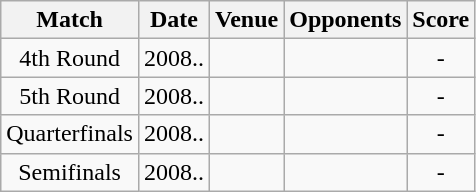<table class="wikitable" style="text-align:center;">
<tr>
<th>Match</th>
<th>Date</th>
<th>Venue</th>
<th>Opponents</th>
<th>Score</th>
</tr>
<tr>
<td>4th Round</td>
<td>2008..</td>
<td></td>
<td></td>
<td>-</td>
</tr>
<tr>
<td>5th Round</td>
<td>2008..</td>
<td></td>
<td></td>
<td>-</td>
</tr>
<tr>
<td>Quarterfinals</td>
<td>2008..</td>
<td></td>
<td></td>
<td>-</td>
</tr>
<tr>
<td>Semifinals</td>
<td>2008..</td>
<td></td>
<td></td>
<td>-</td>
</tr>
</table>
